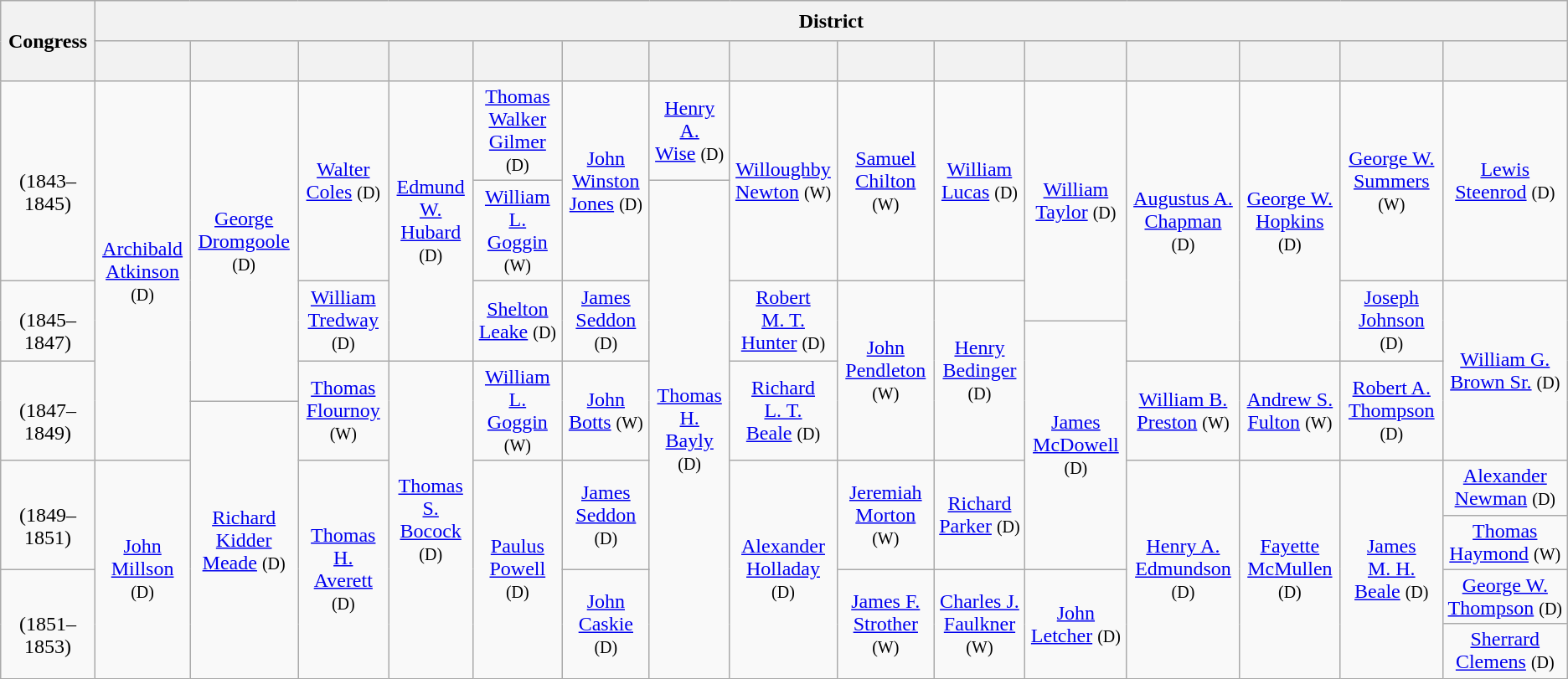<table class=wikitable style="text-align:center">
<tr style="height:2em">
<th rowspan=2>Congress</th>
<th colspan=15>District</th>
</tr>
<tr style="height:2em">
<th></th>
<th></th>
<th></th>
<th></th>
<th></th>
<th></th>
<th></th>
<th></th>
<th></th>
<th></th>
<th></th>
<th></th>
<th></th>
<th></th>
<th></th>
</tr>
<tr style="height:2em">
<td rowspan=2><strong></strong><br>(1843–1845)</td>
<td rowspan=6 ><a href='#'>Archibald<br>Atkinson</a> <small>(D)</small></td>
<td rowspan=5 ><a href='#'>George<br>Dromgoole</a> <small>(D)</small></td>
<td rowspan=2 ><a href='#'>Walter<br>Coles</a> <small>(D)</small></td>
<td rowspan=4 ><a href='#'>Edmund W.<br>Hubard</a> <small>(D)</small></td>
<td><a href='#'>Thomas Walker<br>Gilmer</a> <small>(D)</small></td>
<td rowspan=2 ><a href='#'>John Winston<br>Jones</a> <small>(D)</small></td>
<td><a href='#'>Henry A.<br>Wise</a> <small>(D)</small></td>
<td rowspan=2 ><a href='#'>Willoughby<br>Newton</a> <small>(W)</small></td>
<td rowspan=2 ><a href='#'>Samuel<br>Chilton</a> <small>(W)</small></td>
<td rowspan=2 ><a href='#'>William<br>Lucas</a> <small>(D)</small></td>
<td rowspan=3 ><a href='#'>William<br>Taylor</a> <small>(D)</small></td>
<td rowspan=4 ><a href='#'>Augustus A.<br>Chapman</a> <small>(D)</small></td>
<td rowspan=4 ><a href='#'>George W.<br>Hopkins</a> <small>(D)</small></td>
<td rowspan=2 ><a href='#'>George W.<br>Summers</a> <small>(W)</small></td>
<td rowspan=2 ><a href='#'>Lewis<br>Steenrod</a> <small>(D)</small></td>
</tr>
<tr style="height:2em">
<td><a href='#'>William L.<br>Goggin</a> <small>(W)</small></td>
<td rowspan=9 ><a href='#'>Thomas H.<br>Bayly</a> <small>(D)</small></td>
</tr>
<tr style="height:2em">
<td rowspan=2><strong></strong><br>(1845–1847)</td>
<td rowspan=2 ><a href='#'>William<br>Tredway</a> <small>(D)</small></td>
<td rowspan=2 ><a href='#'>Shelton<br>Leake</a> <small>(D)</small></td>
<td rowspan=2 ><a href='#'>James<br>Seddon</a> <small>(D)</small></td>
<td rowspan=2 ><a href='#'>Robert M. T.<br>Hunter</a> <small>(D)</small></td>
<td rowspan=4 ><a href='#'>John<br>Pendleton</a> <small>(W)</small></td>
<td rowspan=4 ><a href='#'>Henry<br>Bedinger</a> <small>(D)</small></td>
<td rowspan=2 ><a href='#'>Joseph<br>Johnson</a> <small>(D)</small></td>
<td rowspan=4 ><a href='#'>William G.<br>Brown Sr.</a> <small>(D)</small></td>
</tr>
<tr style="height:2em">
<td rowspan=5 ><a href='#'>James<br>McDowell</a> <small>(D)</small></td>
</tr>
<tr style="height:2em">
<td rowspan=2><strong></strong><br>(1847–1849)</td>
<td rowspan=2 ><a href='#'>Thomas<br>Flournoy</a> <small>(W)</small></td>
<td rowspan=6 ><a href='#'>Thomas S.<br>Bocock</a> <small>(D)</small></td>
<td rowspan=2 ><a href='#'>William L.<br>Goggin</a> <small>(W)</small></td>
<td rowspan=2 ><a href='#'>John<br>Botts</a> <small>(W)</small></td>
<td rowspan=2 ><a href='#'>Richard L. T.<br>Beale</a> <small>(D)</small></td>
<td rowspan=2 ><a href='#'>William B.<br>Preston</a> <small>(W)</small></td>
<td rowspan=2 ><a href='#'>Andrew S.<br>Fulton</a> <small>(W)</small></td>
<td rowspan=2 ><a href='#'>Robert A.<br>Thompson</a> <small>(D)</small></td>
</tr>
<tr style="height:2em">
<td rowspan=5 ><a href='#'>Richard<br>Kidder<br>Meade</a> <small>(D)</small></td>
</tr>
<tr style="height:2em">
<td rowspan=2><strong></strong><br>(1849–1851)</td>
<td rowspan=4 ><a href='#'>John<br>Millson</a> <small>(D)</small></td>
<td rowspan=4 ><a href='#'>Thomas H.<br>Averett</a> <small>(D)</small></td>
<td rowspan=4 ><a href='#'>Paulus<br>Powell</a> <small>(D)</small></td>
<td rowspan=2 ><a href='#'>James<br>Seddon</a> <small>(D)</small></td>
<td rowspan=4 ><a href='#'>Alexander<br>Holladay</a> <small>(D)</small></td>
<td rowspan=2 ><a href='#'>Jeremiah<br>Morton</a> <small>(W)</small></td>
<td rowspan=2 ><a href='#'>Richard<br>Parker</a> <small>(D)</small></td>
<td rowspan=4 ><a href='#'>Henry A.<br>Edmundson</a> <small>(D)</small></td>
<td rowspan=4 ><a href='#'>Fayette<br>McMullen</a> <small>(D)</small></td>
<td rowspan=4 ><a href='#'>James M. H.<br>Beale</a> <small>(D)</small></td>
<td><a href='#'>Alexander Newman</a> <small>(D)</small></td>
</tr>
<tr style="height:2em">
<td><a href='#'>Thomas Haymond</a> <small>(W)</small></td>
</tr>
<tr style="height:2em">
<td rowspan=2><strong></strong><br>(1851–1853)</td>
<td rowspan=2 ><a href='#'>John<br>Caskie</a> <small>(D)</small></td>
<td rowspan=2 ><a href='#'>James F.<br>Strother</a> <small>(W)</small></td>
<td rowspan=2 ><a href='#'>Charles J.<br>Faulkner</a> <small>(W)</small></td>
<td rowspan=2 ><a href='#'>John<br>Letcher</a> <small>(D)</small></td>
<td><a href='#'>George W. Thompson</a> <small>(D)</small></td>
</tr>
<tr style="height:2em">
<td><a href='#'>Sherrard Clemens</a> <small>(D)</small></td>
</tr>
</table>
